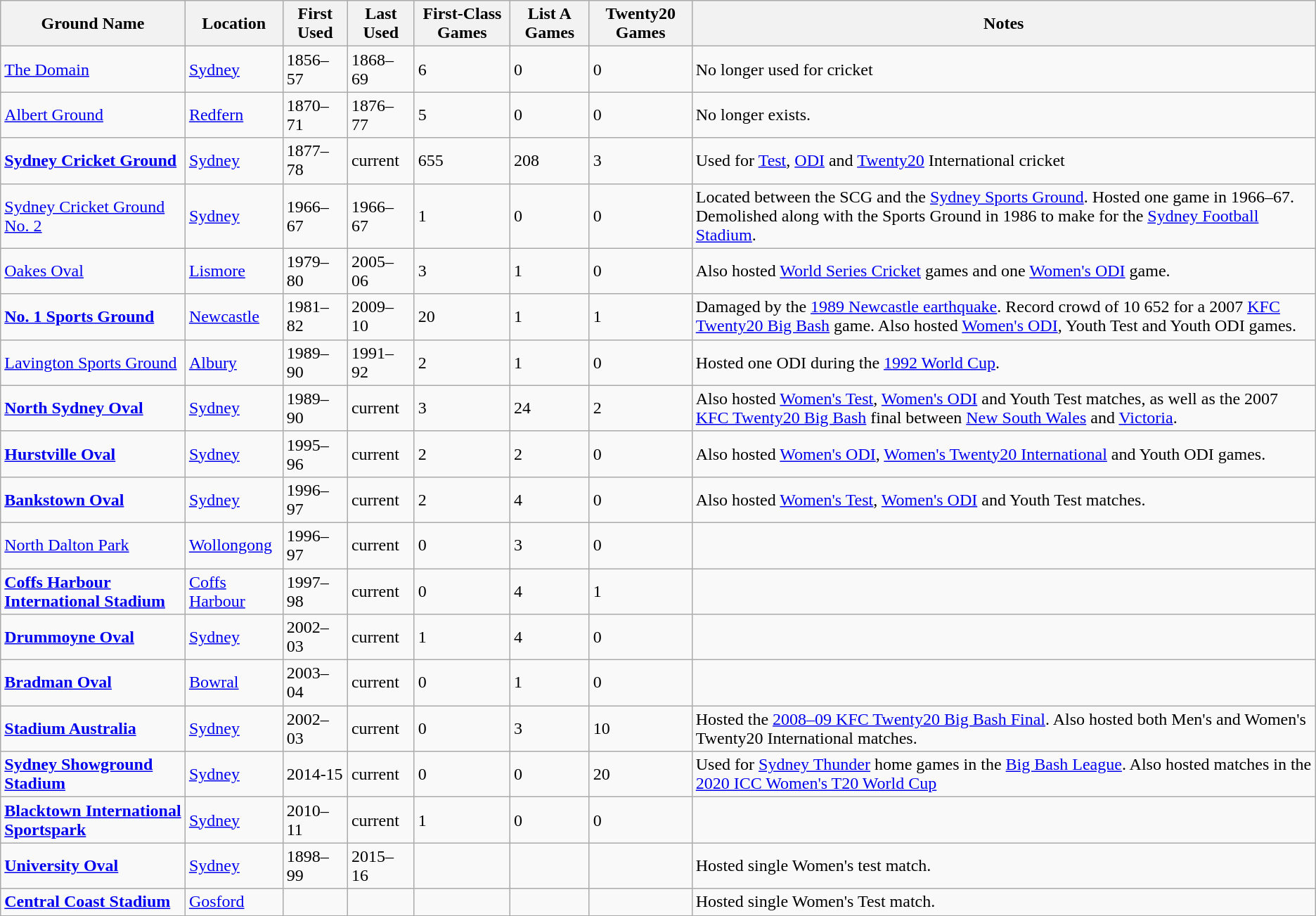<table class="wikitable sortable">
<tr>
<th>Ground Name</th>
<th>Location</th>
<th>First Used</th>
<th>Last Used</th>
<th>First-Class Games</th>
<th>List A Games</th>
<th>Twenty20 Games</th>
<th>Notes</th>
</tr>
<tr>
<td><a href='#'>The Domain</a></td>
<td><a href='#'>Sydney</a></td>
<td>1856–57</td>
<td>1868–69</td>
<td>6</td>
<td>0</td>
<td>0</td>
<td>No longer used for cricket</td>
</tr>
<tr>
<td><a href='#'>Albert Ground</a></td>
<td><a href='#'>Redfern</a></td>
<td>1870–71</td>
<td>1876–77</td>
<td>5</td>
<td>0</td>
<td>0</td>
<td>No longer exists.</td>
</tr>
<tr>
<td><strong><a href='#'>Sydney Cricket Ground</a></strong></td>
<td><a href='#'>Sydney</a></td>
<td>1877–78</td>
<td>current</td>
<td>655</td>
<td>208</td>
<td>3</td>
<td>Used for <a href='#'>Test</a>, <a href='#'>ODI</a> and <a href='#'>Twenty20</a> International cricket</td>
</tr>
<tr>
<td><a href='#'>Sydney Cricket Ground No. 2</a></td>
<td><a href='#'>Sydney</a></td>
<td>1966–67</td>
<td>1966–67</td>
<td>1</td>
<td>0</td>
<td>0</td>
<td>Located between the SCG and the <a href='#'>Sydney Sports Ground</a>. Hosted one game in 1966–67. Demolished along with the Sports Ground in 1986 to make for the <a href='#'>Sydney Football Stadium</a>.</td>
</tr>
<tr>
<td><a href='#'>Oakes Oval</a></td>
<td><a href='#'>Lismore</a></td>
<td>1979–80</td>
<td>2005–06</td>
<td>3</td>
<td>1</td>
<td>0</td>
<td>Also hosted <a href='#'>World Series Cricket</a> games and one <a href='#'>Women's ODI</a> game.</td>
</tr>
<tr>
<td><strong><a href='#'>No. 1 Sports Ground</a></strong></td>
<td><a href='#'>Newcastle</a></td>
<td>1981–82</td>
<td>2009–10</td>
<td>20</td>
<td>1</td>
<td>1</td>
<td>Damaged by the <a href='#'>1989 Newcastle earthquake</a>. Record crowd of 10 652 for a 2007 <a href='#'>KFC Twenty20 Big Bash</a> game. Also hosted <a href='#'>Women's ODI</a>, Youth Test and Youth ODI games.</td>
</tr>
<tr>
<td><a href='#'>Lavington Sports Ground</a></td>
<td><a href='#'>Albury</a></td>
<td>1989–90</td>
<td>1991–92</td>
<td>2</td>
<td>1</td>
<td>0</td>
<td>Hosted one ODI during the <a href='#'>1992 World Cup</a>.</td>
</tr>
<tr>
<td><strong><a href='#'>North Sydney Oval</a></strong></td>
<td><a href='#'>Sydney</a></td>
<td>1989–90</td>
<td>current</td>
<td>3</td>
<td>24</td>
<td>2</td>
<td>Also hosted <a href='#'>Women's Test</a>, <a href='#'>Women's ODI</a> and Youth Test matches, as well as the 2007 <a href='#'>KFC Twenty20 Big Bash</a> final between <a href='#'>New South Wales</a> and <a href='#'>Victoria</a>.</td>
</tr>
<tr>
<td><strong><a href='#'>Hurstville Oval</a></strong></td>
<td><a href='#'>Sydney</a></td>
<td>1995–96</td>
<td>current</td>
<td>2</td>
<td>2</td>
<td>0</td>
<td>Also hosted <a href='#'>Women's ODI</a>, <a href='#'>Women's Twenty20 International</a> and Youth ODI games.</td>
</tr>
<tr>
<td><strong><a href='#'>Bankstown Oval</a></strong></td>
<td><a href='#'>Sydney</a></td>
<td>1996–97</td>
<td>current</td>
<td>2</td>
<td>4</td>
<td>0</td>
<td>Also hosted <a href='#'>Women's Test</a>, <a href='#'>Women's ODI</a> and Youth Test matches.</td>
</tr>
<tr>
<td><a href='#'>North Dalton Park</a></td>
<td><a href='#'>Wollongong</a></td>
<td>1996–97</td>
<td>current</td>
<td>0</td>
<td>3</td>
<td>0</td>
<td></td>
</tr>
<tr>
<td><strong><a href='#'>Coffs Harbour International Stadium</a></strong></td>
<td><a href='#'>Coffs Harbour</a></td>
<td>1997–98</td>
<td>current</td>
<td>0</td>
<td>4</td>
<td>1</td>
<td></td>
</tr>
<tr>
<td><strong><a href='#'>Drummoyne Oval</a></strong></td>
<td><a href='#'>Sydney</a></td>
<td>2002–03</td>
<td>current</td>
<td>1</td>
<td>4</td>
<td>0</td>
<td></td>
</tr>
<tr>
<td><strong><a href='#'>Bradman Oval</a></strong></td>
<td><a href='#'>Bowral</a></td>
<td>2003–04</td>
<td>current</td>
<td>0</td>
<td>1</td>
<td>0</td>
<td></td>
</tr>
<tr>
<td><strong><a href='#'>Stadium Australia</a></strong></td>
<td><a href='#'>Sydney</a></td>
<td>2002–03</td>
<td>current</td>
<td>0</td>
<td>3</td>
<td>10</td>
<td>Hosted the <a href='#'>2008–09 KFC Twenty20 Big Bash Final</a>. Also hosted both Men's and Women's Twenty20 International matches.</td>
</tr>
<tr>
<td><strong><a href='#'>Sydney Showground Stadium</a></strong></td>
<td><a href='#'>Sydney</a></td>
<td>2014-15</td>
<td>current</td>
<td>0</td>
<td>0</td>
<td>20</td>
<td>Used for <a href='#'>Sydney Thunder</a> home games in the <a href='#'>Big Bash League</a>. Also hosted matches in the <a href='#'>2020 ICC Women's T20 World Cup</a></td>
</tr>
<tr>
<td><strong><a href='#'>Blacktown International Sportspark</a></strong></td>
<td><a href='#'>Sydney</a></td>
<td>2010–11</td>
<td>current</td>
<td>1</td>
<td>0</td>
<td>0</td>
<td></td>
</tr>
<tr>
<td><strong><a href='#'>University Oval</a></strong></td>
<td><a href='#'>Sydney</a></td>
<td>1898–99</td>
<td>2015–16</td>
<td></td>
<td></td>
<td></td>
<td>Hosted single Women's test match.</td>
</tr>
<tr>
<td><strong><a href='#'>Central Coast Stadium</a></strong></td>
<td><a href='#'>Gosford</a></td>
<td></td>
<td></td>
<td></td>
<td></td>
<td></td>
<td>Hosted single Women's Test match.</td>
</tr>
</table>
